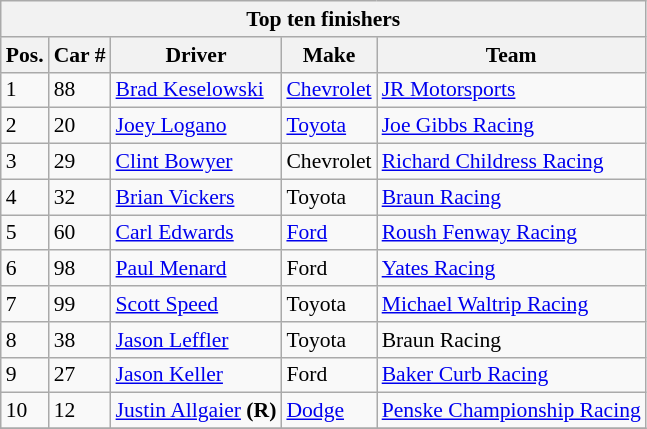<table class="wikitable" style="font-size: 90%;">
<tr>
<th colspan=9>Top ten finishers</th>
</tr>
<tr>
<th>Pos.</th>
<th>Car #</th>
<th>Driver</th>
<th>Make</th>
<th>Team</th>
</tr>
<tr>
<td>1</td>
<td>88</td>
<td><a href='#'>Brad Keselowski</a></td>
<td><a href='#'>Chevrolet</a></td>
<td><a href='#'>JR Motorsports</a></td>
</tr>
<tr>
<td>2</td>
<td>20</td>
<td><a href='#'>Joey Logano</a></td>
<td><a href='#'>Toyota</a></td>
<td><a href='#'>Joe Gibbs Racing</a></td>
</tr>
<tr>
<td>3</td>
<td>29</td>
<td><a href='#'>Clint Bowyer</a></td>
<td>Chevrolet</td>
<td><a href='#'>Richard Childress Racing</a></td>
</tr>
<tr>
<td>4</td>
<td>32</td>
<td><a href='#'>Brian Vickers</a></td>
<td>Toyota</td>
<td><a href='#'>Braun Racing</a></td>
</tr>
<tr>
<td>5</td>
<td>60</td>
<td><a href='#'>Carl Edwards</a></td>
<td><a href='#'>Ford</a></td>
<td><a href='#'>Roush Fenway Racing</a></td>
</tr>
<tr>
<td>6</td>
<td>98</td>
<td><a href='#'>Paul Menard</a></td>
<td>Ford</td>
<td><a href='#'>Yates Racing</a></td>
</tr>
<tr>
<td>7</td>
<td>99</td>
<td><a href='#'>Scott Speed</a></td>
<td>Toyota</td>
<td><a href='#'>Michael Waltrip Racing</a></td>
</tr>
<tr>
<td>8</td>
<td>38</td>
<td><a href='#'>Jason Leffler</a></td>
<td>Toyota</td>
<td>Braun Racing</td>
</tr>
<tr>
<td>9</td>
<td>27</td>
<td><a href='#'>Jason Keller</a></td>
<td>Ford</td>
<td><a href='#'>Baker Curb Racing</a></td>
</tr>
<tr>
<td>10</td>
<td>12</td>
<td><a href='#'>Justin Allgaier</a> <strong>(R)</strong></td>
<td><a href='#'>Dodge</a></td>
<td><a href='#'>Penske Championship Racing</a></td>
</tr>
<tr>
</tr>
</table>
